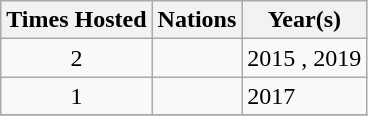<table class="wikitable">
<tr>
<th>Times Hosted</th>
<th>Nations</th>
<th>Year(s)</th>
</tr>
<tr>
<td align=center>2</td>
<td></td>
<td>2015 , 2019</td>
</tr>
<tr>
<td align=center>1</td>
<td></td>
<td>2017</td>
</tr>
<tr>
</tr>
</table>
